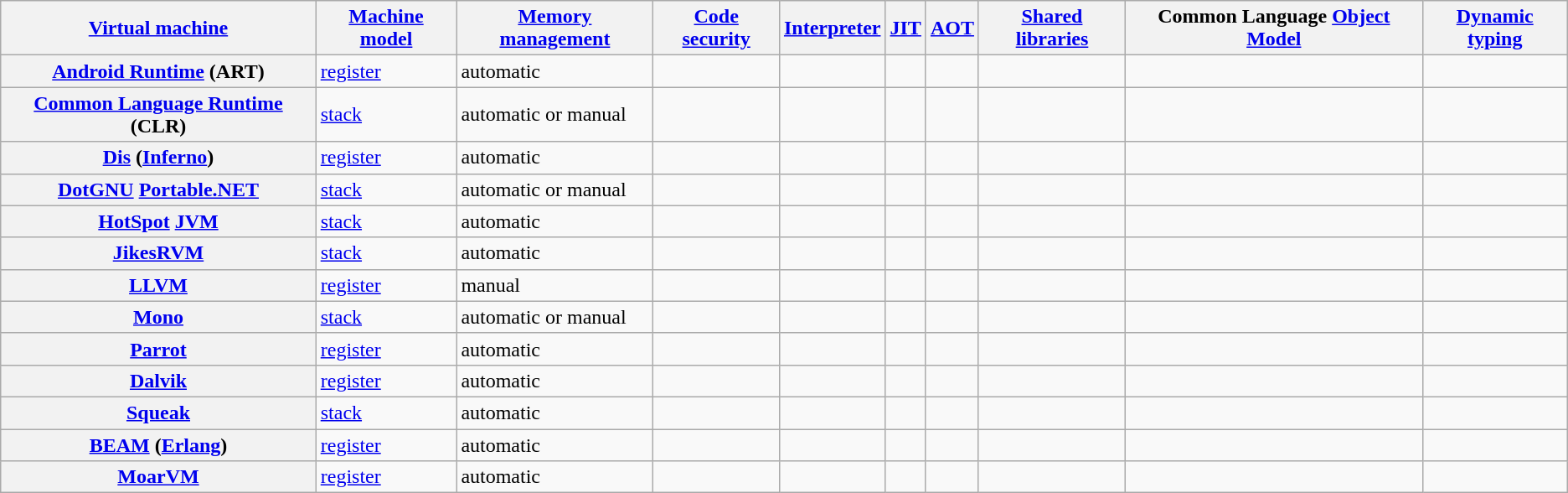<table class="wikitable sortable">
<tr>
<th><a href='#'>Virtual machine</a></th>
<th><a href='#'>Machine model</a></th>
<th><a href='#'>Memory management</a></th>
<th><a href='#'>Code security</a></th>
<th><a href='#'>Interpreter</a></th>
<th><a href='#'>JIT</a></th>
<th><a href='#'>AOT</a></th>
<th><a href='#'>Shared libraries</a></th>
<th>Common Language <a href='#'>Object Model</a></th>
<th><a href='#'>Dynamic typing</a></th>
</tr>
<tr>
<th><a href='#'>Android Runtime</a> (ART)</th>
<td><a href='#'>register</a></td>
<td>automatic</td>
<td></td>
<td></td>
<td></td>
<td></td>
<td></td>
<td></td>
<td></td>
</tr>
<tr>
<th><a href='#'>Common Language Runtime</a> (CLR)</th>
<td><a href='#'>stack</a></td>
<td>automatic or manual</td>
<td></td>
<td></td>
<td></td>
<td></td>
<td></td>
<td></td>
<td></td>
</tr>
<tr>
<th><a href='#'>Dis</a> (<a href='#'>Inferno</a>)</th>
<td><a href='#'>register</a></td>
<td>automatic</td>
<td></td>
<td></td>
<td></td>
<td></td>
<td></td>
<td></td>
<td></td>
</tr>
<tr>
<th><a href='#'>DotGNU</a> <a href='#'>Portable.NET</a></th>
<td><a href='#'>stack</a></td>
<td>automatic or manual</td>
<td></td>
<td></td>
<td></td>
<td></td>
<td></td>
<td></td>
<td></td>
</tr>
<tr>
<th><a href='#'>HotSpot</a> <a href='#'>JVM</a></th>
<td><a href='#'>stack</a></td>
<td>automatic</td>
<td></td>
<td></td>
<td></td>
<td></td>
<td></td>
<td></td>
<td></td>
</tr>
<tr>
<th><a href='#'>JikesRVM</a></th>
<td><a href='#'>stack</a></td>
<td>automatic</td>
<td></td>
<td></td>
<td></td>
<td></td>
<td></td>
<td></td>
<td></td>
</tr>
<tr>
<th><a href='#'>LLVM</a></th>
<td><a href='#'>register</a></td>
<td>manual</td>
<td></td>
<td></td>
<td></td>
<td></td>
<td></td>
<td></td>
<td></td>
</tr>
<tr>
<th><a href='#'>Mono</a></th>
<td><a href='#'>stack</a></td>
<td>automatic or manual</td>
<td></td>
<td></td>
<td></td>
<td></td>
<td></td>
<td></td>
<td></td>
</tr>
<tr>
<th><a href='#'>Parrot</a></th>
<td><a href='#'>register</a></td>
<td>automatic</td>
<td></td>
<td></td>
<td></td>
<td></td>
<td></td>
<td></td>
<td></td>
</tr>
<tr>
<th><a href='#'>Dalvik</a></th>
<td><a href='#'>register</a></td>
<td>automatic</td>
<td></td>
<td></td>
<td></td>
<td></td>
<td></td>
<td></td>
<td></td>
</tr>
<tr>
<th><a href='#'>Squeak</a></th>
<td><a href='#'>stack</a></td>
<td>automatic</td>
<td></td>
<td></td>
<td></td>
<td></td>
<td></td>
<td></td>
<td></td>
</tr>
<tr>
<th><a href='#'>BEAM</a> (<a href='#'>Erlang</a>)</th>
<td><a href='#'>register</a></td>
<td>automatic</td>
<td></td>
<td></td>
<td></td>
<td></td>
<td></td>
<td></td>
<td></td>
</tr>
<tr>
<th><a href='#'>MoarVM</a></th>
<td><a href='#'>register</a></td>
<td>automatic</td>
<td></td>
<td></td>
<td></td>
<td></td>
<td></td>
<td></td>
<td></td>
</tr>
</table>
